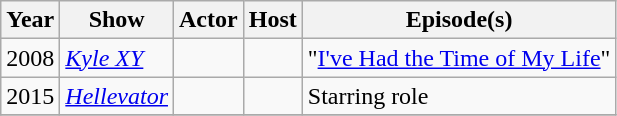<table class="wikitable">
<tr>
<th>Year</th>
<th>Show</th>
<th>Actor</th>
<th>Host</th>
<th>Episode(s)</th>
</tr>
<tr>
<td>2008</td>
<td><em><a href='#'>Kyle XY</a></em></td>
<td></td>
<td></td>
<td>"<a href='#'>I've Had the Time of My Life</a>"</td>
</tr>
<tr>
<td>2015</td>
<td><em><a href='#'>Hellevator</a></em></td>
<td></td>
<td></td>
<td>Starring role</td>
</tr>
<tr>
</tr>
</table>
